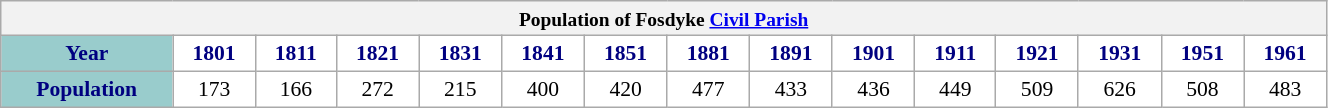<table class="wikitable" style="font-size:90%; width:70%; border:0; text-align:center; line-height:120%;">
<tr>
<th colspan="15" style="text-align:center;font-size:90%;">Population of Fosdyke <a href='#'>Civil Parish</a></th>
</tr>
<tr>
<th style="background:#9cc; color:navy; height:17px;">Year</th>
<th style="background:#fff; color:navy;">1801</th>
<th style="background:#fff; color:navy;">1811</th>
<th style="background:#fff; color:navy;">1821</th>
<th style="background:#fff; color:navy;">1831</th>
<th style="background:#fff; color:navy;">1841</th>
<th style="background:#fff; color:navy;">1851</th>
<th style="background:#fff; color:navy;">1881</th>
<th style="background:#fff; color:navy;">1891</th>
<th style="background:#fff; color:navy;">1901</th>
<th style="background:#fff; color:navy;">1911</th>
<th style="background:#fff; color:navy;">1921</th>
<th style="background:#fff; color:navy;">1931</th>
<th style="background:#fff; color:navy;">1951</th>
<th style="background:#fff; color:navy;">1961</th>
</tr>
<tr style="text-align:center;">
<th style="background:#9cc; color:navy; height:17px;">Population</th>
<td style="background:#fff; color:black;">173</td>
<td style="background:#fff; color:black;">166</td>
<td style="background:#fff; color:black;">272</td>
<td style="background:#fff; color:black;">215</td>
<td style="background:#fff; color:black;">400</td>
<td style="background:#fff; color:black;">420</td>
<td style="background:#fff; color:black;">477</td>
<td style="background:#fff; color:black;">433</td>
<td style="background:#fff; color:black;">436</td>
<td style="background:#fff; color:black;">449</td>
<td style="background:#fff; color:black;">509</td>
<td style="background:#fff; color:black;">626</td>
<td style="background:#fff; color:black;">508</td>
<td style="background:#fff; color:black;">483</td>
</tr>
</table>
